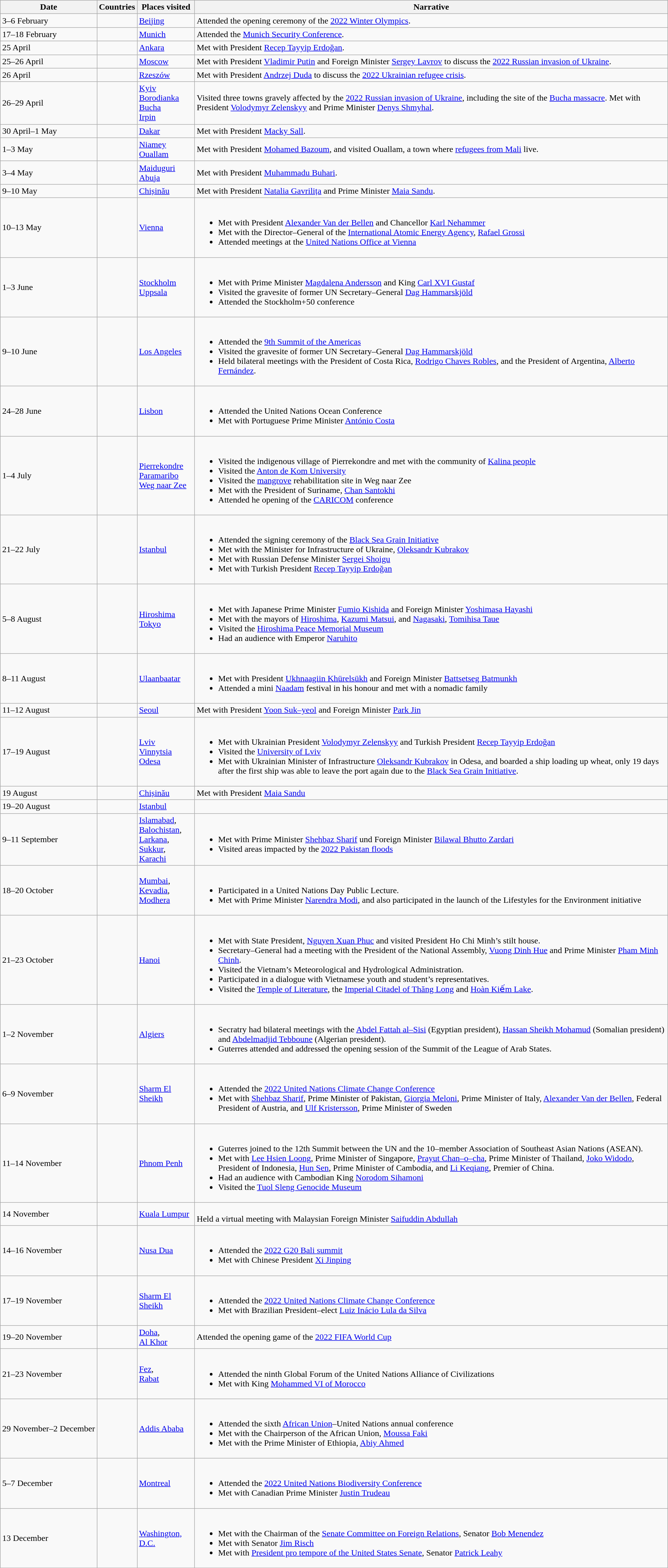<table class="wikitable" border="1">
<tr>
<th>Date</th>
<th>Countries</th>
<th>Places visited</th>
<th>Narrative</th>
</tr>
<tr>
<td nowrap>3–6 February</td>
<td></td>
<td><a href='#'>Beijing</a></td>
<td>Attended the opening ceremony of the <a href='#'>2022 Winter Olympics</a>.</td>
</tr>
<tr>
<td nowrap>17–18 February</td>
<td></td>
<td><a href='#'>Munich</a></td>
<td>Attended the <a href='#'>Munich Security Conference</a>.</td>
</tr>
<tr>
<td nowrap>25 April</td>
<td></td>
<td><a href='#'>Ankara</a></td>
<td>Met with President <a href='#'>Recep Tayyip Erdoğan</a>.</td>
</tr>
<tr>
<td nowrap>25–26 April</td>
<td></td>
<td><a href='#'>Moscow</a></td>
<td>Met with President <a href='#'>Vladimir Putin</a> and Foreign Minister <a href='#'>Sergey Lavrov</a> to discuss the <a href='#'>2022 Russian invasion of Ukraine</a>.</td>
</tr>
<tr>
<td nowrap>26 April</td>
<td></td>
<td><a href='#'>Rzeszów</a></td>
<td>Met with President <a href='#'>Andrzej Duda</a> to discuss the <a href='#'>2022 Ukrainian refugee crisis</a>.</td>
</tr>
<tr>
<td nowrap>26–29 April</td>
<td></td>
<td><a href='#'>Kyiv</a><br><a href='#'>Borodianka</a><br><a href='#'>Bucha</a><br><a href='#'>Irpin</a></td>
<td>Visited three towns gravely affected by the <a href='#'>2022 Russian invasion of Ukraine</a>, including the site of the <a href='#'>Bucha massacre</a>. Met with President <a href='#'>Volodymyr Zelenskyy</a> and Prime Minister <a href='#'>Denys Shmyhal</a>.</td>
</tr>
<tr>
<td nowrap>30 April–1 May</td>
<td></td>
<td><a href='#'>Dakar</a></td>
<td>Met with President <a href='#'>Macky Sall</a>.</td>
</tr>
<tr>
<td nowrap>1–3 May</td>
<td></td>
<td><a href='#'>Niamey</a><br><a href='#'>Ouallam</a></td>
<td>Met with President <a href='#'>Mohamed Bazoum</a>, and visited Ouallam, a town where <a href='#'>refugees from Mali</a> live.</td>
</tr>
<tr>
<td nowrap>3–4 May</td>
<td></td>
<td><a href='#'>Maiduguri</a><br><a href='#'>Abuja</a></td>
<td>Met with President <a href='#'>Muhammadu Buhari</a>.</td>
</tr>
<tr>
<td nowrap>9–10 May</td>
<td></td>
<td><a href='#'>Chișinău</a></td>
<td>Met with President <a href='#'>Natalia Gavrilița</a> and Prime Minister <a href='#'>Maia Sandu</a>.</td>
</tr>
<tr>
<td nowrap>10–13 May</td>
<td></td>
<td><a href='#'>Vienna</a></td>
<td><br><ul><li>Met with President <a href='#'>Alexander Van der Bellen</a> and Chancellor <a href='#'>Karl Nehammer</a></li><li>Met with the Director–General of the <a href='#'>International Atomic Energy Agency</a>, <a href='#'>Rafael Grossi</a></li><li>Attended meetings at the <a href='#'>United Nations Office at Vienna</a></li></ul></td>
</tr>
<tr>
<td nowrap>1–3 June</td>
<td></td>
<td><a href='#'>Stockholm</a><br><a href='#'>Uppsala</a></td>
<td><br><ul><li>Met with Prime Minister <a href='#'>Magdalena Andersson</a> and King <a href='#'>Carl XVI Gustaf</a></li><li>Visited the gravesite of former UN Secretary–General <a href='#'>Dag Hammarskjöld</a></li><li>Attended the Stockholm+50 conference</li></ul></td>
</tr>
<tr>
<td nowrap>9–10 June</td>
<td></td>
<td><a href='#'>Los Angeles</a></td>
<td><br><ul><li>Attended the <a href='#'>9th Summit of the Americas</a></li><li>Visited the gravesite of former UN Secretary–General <a href='#'>Dag Hammarskjöld</a></li><li>Held bilateral meetings with the President of Costa Rica, <a href='#'>Rodrigo Chaves Robles</a>, and the President of Argentina, <a href='#'>Alberto Fernández</a>.</li></ul></td>
</tr>
<tr>
<td nowrap>24–28 June</td>
<td></td>
<td><a href='#'>Lisbon</a></td>
<td><br><ul><li>Attended the United Nations Ocean Conference</li><li>Met with Portuguese Prime Minister <a href='#'>António Costa</a></li></ul></td>
</tr>
<tr>
<td nowrap>1–4 July</td>
<td></td>
<td><a href='#'>Pierrekondre</a><br><a href='#'>Paramaribo</a><br><a href='#'>Weg naar Zee</a></td>
<td><br><ul><li>Visited the indigenous village of Pierrekondre and met with the community of <a href='#'>Kalina people</a></li><li>Visited the <a href='#'>Anton de Kom University</a></li><li>Visited the <a href='#'>mangrove</a> rehabilitation site in Weg naar Zee</li><li>Met with the President of Suriname, <a href='#'>Chan Santokhi</a></li><li>Attended he opening of the <a href='#'>CARICOM</a> conference</li></ul></td>
</tr>
<tr>
<td nowrap>21–22 July</td>
<td></td>
<td><a href='#'>Istanbul</a></td>
<td><br><ul><li>Attended the signing ceremony of the <a href='#'>Black Sea Grain Initiative</a></li><li>Met with the Minister for Infrastructure of Ukraine, <a href='#'>Oleksandr Kubrakov</a></li><li>Met with Russian Defense Minister <a href='#'>Sergei Shoigu</a></li><li>Met with Turkish President <a href='#'>Recep Tayyip Erdoğan</a></li></ul></td>
</tr>
<tr>
<td nowrap>5–8 August</td>
<td></td>
<td><a href='#'>Hiroshima</a><br><a href='#'>Tokyo</a></td>
<td><br><ul><li>Met with Japanese Prime Minister <a href='#'>Fumio Kishida</a> and Foreign Minister <a href='#'>Yoshimasa Hayashi</a></li><li>Met with the mayors of <a href='#'>Hiroshima</a>, <a href='#'>Kazumi Matsui</a>, and <a href='#'>Nagasaki</a>, <a href='#'>Tomihisa Taue</a></li><li>Visited the <a href='#'>Hiroshima Peace Memorial Museum</a></li><li>Had an audience with Emperor <a href='#'>Naruhito</a></li></ul></td>
</tr>
<tr>
<td nowrap>8–11 August</td>
<td></td>
<td><a href='#'>Ulaanbaatar</a></td>
<td><br><ul><li>Met with President <a href='#'>Ukhnaagiin Khürelsükh</a> and Foreign Minister <a href='#'>Battsetseg Batmunkh</a></li><li>Attended a mini <a href='#'>Naadam</a> festival in his honour and met with a nomadic family</li></ul></td>
</tr>
<tr>
<td nowrap>11–12 August</td>
<td></td>
<td><a href='#'>Seoul</a></td>
<td>Met with President <a href='#'>Yoon Suk–yeol</a> and Foreign Minister <a href='#'>Park Jin</a></td>
</tr>
<tr>
<td nowrap>17–19 August</td>
<td></td>
<td><a href='#'>Lviv</a><br><a href='#'>Vinnytsia</a><br><a href='#'>Odesa</a></td>
<td><br><ul><li>Met with Ukrainian President <a href='#'>Volodymyr Zelenskyy</a> and Turkish President <a href='#'>Recep Tayyip Erdoğan</a></li><li>Visited the <a href='#'>University of Lviv</a></li><li>Met with Ukrainian Minister of Infrastructure <a href='#'>Oleksandr Kubrakov</a> in Odesa, and boarded a ship loading up wheat, only 19 days after the first ship was able to leave the port again due to the <a href='#'>Black Sea Grain Initiative</a>.</li></ul></td>
</tr>
<tr>
<td nowrap>19 August</td>
<td></td>
<td><a href='#'>Chișinău</a></td>
<td>Met with President <a href='#'>Maia Sandu</a></td>
</tr>
<tr>
<td nowrap>19–20 August</td>
<td></td>
<td><a href='#'>Istanbul</a></td>
<td></td>
</tr>
<tr>
<td nowrap>9–11 September</td>
<td></td>
<td><a href='#'>Islamabad</a>, <br><a href='#'>Balochistan</a>, <br><a href='#'>Larkana</a>, <br><a href='#'>Sukkur</a>, <br><a href='#'>Karachi</a></td>
<td><br><ul><li>Met with Prime Minister <a href='#'>Shehbaz Sharif</a> und Foreign Minister <a href='#'>Bilawal Bhutto Zardari</a></li><li>Visited areas impacted by the <a href='#'>2022 Pakistan floods</a></li></ul></td>
</tr>
<tr>
<td nowrap>18–20 October</td>
<td></td>
<td><a href='#'>Mumbai</a>, <br><a href='#'>Kevadia</a>, <br><a href='#'>Modhera</a></td>
<td><br><ul><li>Participated in a United Nations Day Public Lecture.</li><li>Met with Prime Minister <a href='#'>Narendra Modi</a>, and also participated in the launch of the Lifestyles for the Environment initiative</li></ul></td>
</tr>
<tr>
<td nowrap>21–23 October</td>
<td></td>
<td><a href='#'>Hanoi</a></td>
<td><br><ul><li>Met with State President, <a href='#'>Nguyen Xuan Phuc</a> and visited President Ho Chi Minh’s stilt house.</li><li>Secretary–General had a meeting with the President of the National Assembly, <a href='#'>Vuong Dinh Hue</a> and Prime Minister <a href='#'>Pham Minh Chinh</a>.</li><li>Visited the Vietnam’s Meteorological and Hydrological Administration.</li><li>Participated in a dialogue with Vietnamese youth and student’s representatives.</li><li>Visited the <a href='#'>Temple of Literature</a>, the <a href='#'>Imperial Citadel of Thăng Long</a> and <a href='#'>Hoàn Kiếm Lake</a>.</li></ul></td>
</tr>
<tr>
<td nowrap>1–2 November</td>
<td></td>
<td><a href='#'>Algiers</a></td>
<td><br><ul><li>Secratry had bilateral meetings with the <a href='#'>Abdel Fattah al–Sisi</a> (Egyptian president), <a href='#'>Hassan Sheikh Mohamud</a> (Somalian president) and <a href='#'>Abdelmadjid Tebboune</a> (Algerian president).</li><li>Guterres attended and addressed the opening session of the Summit of the League of Arab States.</li></ul></td>
</tr>
<tr>
<td nowrap>6–9 November</td>
<td></td>
<td><a href='#'>Sharm El Sheikh</a></td>
<td><br><ul><li>Attended the <a href='#'>2022 United Nations Climate Change Conference</a></li><li>Met with <a href='#'>Shehbaz Sharif</a>, Prime Minister of Pakistan, <a href='#'>Giorgia Meloni</a>, Prime Minister of Italy, <a href='#'>Alexander Van der Bellen</a>, Federal President of Austria, and <a href='#'>Ulf Kristersson</a>, Prime Minister of Sweden</li></ul></td>
</tr>
<tr>
<td nowrap>11–14 November</td>
<td></td>
<td><a href='#'>Phnom Penh</a></td>
<td><br><ul><li>Guterres joined to the 12th Summit between the UN and the 10–member Association of Southeast Asian Nations (ASEAN).</li><li>Met with <a href='#'>Lee Hsien Loong</a>, Prime Minister of Singapore, <a href='#'>Prayut Chan–o–cha</a>, Prime Minister of Thailand, <a href='#'>Joko Widodo</a>, President of Indonesia, <a href='#'>Hun Sen</a>, Prime Minister of Cambodia, and <a href='#'>Li Keqiang</a>, Premier of China.</li><li>Had an audience with Cambodian King <a href='#'>Norodom Sihamoni</a></li><li>Visited the <a href='#'>Tuol Sleng Genocide Museum</a></li></ul></td>
</tr>
<tr>
<td nowrap>14 November</td>
<td></td>
<td><a href='#'>Kuala Lumpur</a></td>
<td><br>Held a virtual meeting with Malaysian Foreign Minister <a href='#'>Saifuddin Abdullah</a></td>
</tr>
<tr>
<td nowrap>14–16 November</td>
<td></td>
<td><a href='#'>Nusa Dua</a></td>
<td><br><ul><li>Attended the <a href='#'>2022 G20 Bali summit</a></li><li>Met with Chinese President <a href='#'>Xi Jinping</a></li></ul></td>
</tr>
<tr>
<td nowrap>17–19 November</td>
<td></td>
<td><a href='#'>Sharm El Sheikh</a></td>
<td><br><ul><li>Attended the <a href='#'>2022 United Nations Climate Change Conference</a></li><li>Met with Brazilian President–elect <a href='#'>Luiz Inácio Lula da Silva</a></li></ul></td>
</tr>
<tr>
<td nowrap>19–20 November</td>
<td></td>
<td><a href='#'>Doha</a>,<br><a href='#'>Al Khor</a></td>
<td>Attended the opening game of the <a href='#'>2022 FIFA World Cup</a></td>
</tr>
<tr>
<td nowrap>21–23 November</td>
<td></td>
<td><a href='#'>Fez</a>,<br><a href='#'>Rabat</a></td>
<td><br><ul><li>Attended the ninth Global Forum of the United Nations Alliance of Civilizations</li><li>Met with King <a href='#'>Mohammed VI of Morocco</a></li></ul></td>
</tr>
<tr>
<td nowrap>29 November–2 December</td>
<td></td>
<td><a href='#'>Addis Ababa</a></td>
<td><br><ul><li>Attended the sixth <a href='#'>African Union</a>–United Nations annual conference</li><li>Met with the Chairperson of the African Union, <a href='#'>Moussa Faki</a></li><li>Met with the Prime Minister of Ethiopia, <a href='#'>Abiy Ahmed</a></li></ul></td>
</tr>
<tr>
<td nowrap>5–7 December</td>
<td></td>
<td><a href='#'>Montreal</a></td>
<td><br><ul><li>Attended the <a href='#'>2022 United Nations Biodiversity Conference</a></li><li>Met with Canadian Prime Minister <a href='#'>Justin Trudeau</a></li></ul></td>
</tr>
<tr>
<td nowrap>13 December</td>
<td></td>
<td><a href='#'>Washington, D.C.</a></td>
<td><br><ul><li>Met with the Chairman of the <a href='#'>Senate Committee on Foreign Relations</a>, Senator <a href='#'>Bob Menendez</a></li><li>Met with Senator <a href='#'>Jim Risch</a></li><li>Met with <a href='#'>President pro tempore of the United States Senate</a>, Senator <a href='#'>Patrick Leahy</a></li></ul></td>
</tr>
</table>
